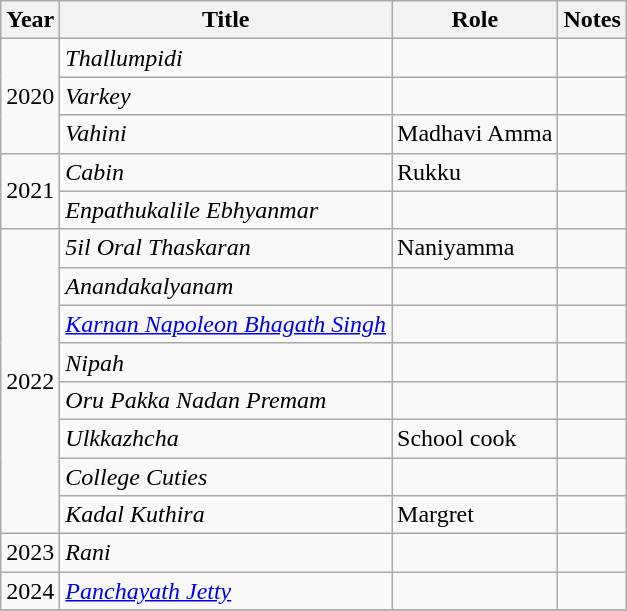<table class="wikitable sortable">
<tr>
<th>Year</th>
<th>Title</th>
<th>Role</th>
<th class="unsortable">Notes</th>
</tr>
<tr>
<td rowspan=3>2020</td>
<td><em>Thallumpidi</em></td>
<td></td>
<td></td>
</tr>
<tr>
<td><em>Varkey</em></td>
<td></td>
<td></td>
</tr>
<tr>
<td><em>Vahini</em></td>
<td>Madhavi Amma</td>
<td></td>
</tr>
<tr>
<td rowspan=2>2021</td>
<td><em>Cabin</em></td>
<td>Rukku</td>
<td></td>
</tr>
<tr>
<td><em>Enpathukalile Ebhyanmar</em></td>
<td></td>
<td></td>
</tr>
<tr>
<td rowspan=8>2022</td>
<td><em>5il Oral Thaskaran</em></td>
<td>Naniyamma</td>
<td></td>
</tr>
<tr>
<td><em>Anandakalyanam</em></td>
<td></td>
<td></td>
</tr>
<tr>
<td><em><a href='#'>Karnan Napoleon Bhagath Singh</a></em></td>
<td></td>
<td></td>
</tr>
<tr>
<td><em>Nipah</em></td>
<td></td>
<td></td>
</tr>
<tr>
<td><em>Oru Pakka Nadan Premam</em></td>
<td></td>
<td></td>
</tr>
<tr>
<td><em>Ulkkazhcha</em></td>
<td>School cook</td>
<td></td>
</tr>
<tr>
<td><em>College Cuties</em></td>
<td></td>
<td></td>
</tr>
<tr>
<td><em>Kadal Kuthira</em></td>
<td>Margret</td>
<td></td>
</tr>
<tr>
<td>2023</td>
<td><em>Rani</em></td>
<td></td>
<td></td>
</tr>
<tr>
<td>2024</td>
<td><em><a href='#'>Panchayath Jetty</a></em></td>
<td></td>
<td></td>
</tr>
<tr>
</tr>
</table>
